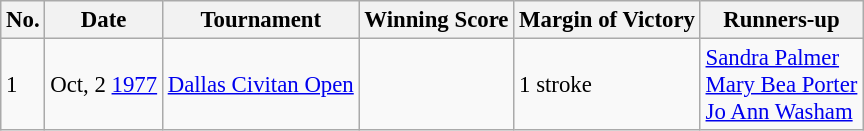<table class="wikitable" style="font-size:95%;">
<tr>
<th>No.</th>
<th>Date</th>
<th>Tournament</th>
<th>Winning Score</th>
<th>Margin of Victory</th>
<th>Runners-up</th>
</tr>
<tr>
<td>1</td>
<td>Oct, 2 <a href='#'>1977</a></td>
<td><a href='#'>Dallas Civitan Open</a></td>
<td></td>
<td>1 stroke</td>
<td> <a href='#'>Sandra Palmer</a><br> <a href='#'>Mary Bea Porter</a><br> <a href='#'>Jo Ann Washam</a></td>
</tr>
</table>
